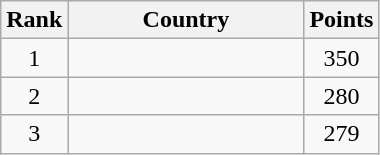<table class="wikitable" border="1">
<tr>
<th width=30>Rank</th>
<th width=150>Country</th>
<th width=25>Points</th>
</tr>
<tr align="center">
<td>1</td>
<td align="left"></td>
<td>350</td>
</tr>
<tr align="center">
<td>2</td>
<td align="left"></td>
<td>280</td>
</tr>
<tr align="center">
<td>3</td>
<td align="left"></td>
<td>279</td>
</tr>
</table>
